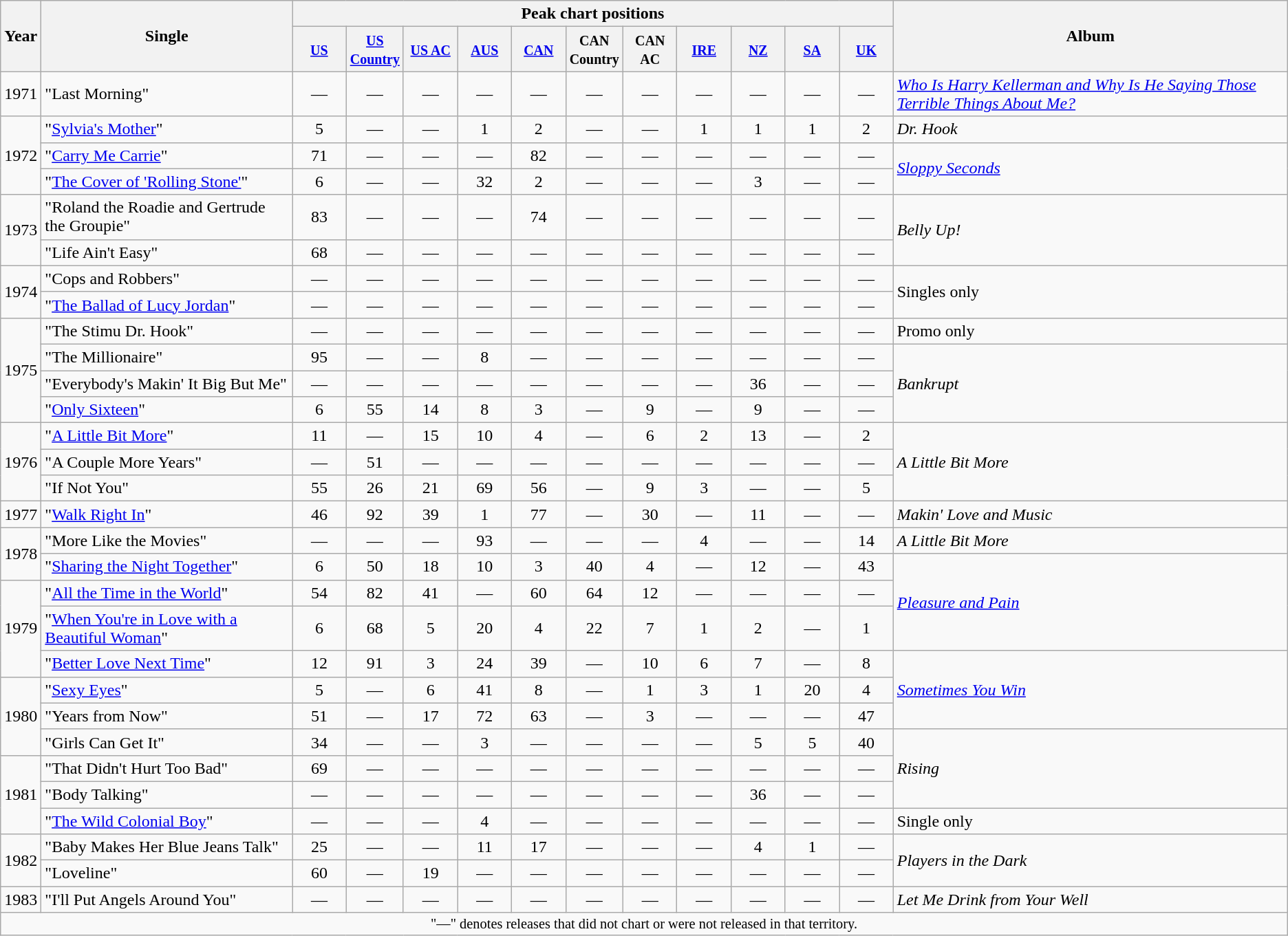<table class="wikitable">
<tr>
<th rowspan="2">Year</th>
<th rowspan="2">Single</th>
<th colspan="11">Peak chart positions</th>
<th rowspan="2">Album</th>
</tr>
<tr>
<th style="width:45px;"><small><a href='#'>US</a></small><br></th>
<th style="width:45px;"><small><a href='#'>US Country</a></small><br></th>
<th style="width:45px;"><small><a href='#'>US AC</a></small><br></th>
<th style="width:45px;"><small><a href='#'>AUS</a></small><br></th>
<th style="width:45px;"><small><a href='#'>CAN</a></small><br></th>
<th style="width:45px;"><small>CAN Country</small><br></th>
<th style="width:45px;"><small>CAN AC</small><br></th>
<th style="width:45px;"><small><a href='#'>IRE</a></small><br></th>
<th style="width:45px;"><small><a href='#'>NZ</a></small><br></th>
<th style="width:45px;"><small><a href='#'>SA</a></small></th>
<th style="width:45px;"><small><a href='#'>UK</a></small><br></th>
</tr>
<tr>
<td>1971</td>
<td>"Last Morning"</td>
<td style="text-align:center;">—</td>
<td style="text-align:center;">—</td>
<td style="text-align:center;">—</td>
<td style="text-align:center;">—</td>
<td style="text-align:center;">—</td>
<td style="text-align:center;">—</td>
<td style="text-align:center;">—</td>
<td style="text-align:center;">—</td>
<td style="text-align:center;">—</td>
<td style="text-align:center;">—</td>
<td style="text-align:center;">—</td>
<td><em><a href='#'>Who Is Harry Kellerman and Why Is He Saying Those Terrible Things About Me?</a></em></td>
</tr>
<tr>
<td rowspan="3">1972</td>
<td>"<a href='#'>Sylvia's Mother</a>"</td>
<td style="text-align:center;">5</td>
<td style="text-align:center;">—</td>
<td style="text-align:center;">—</td>
<td style="text-align:center;">1</td>
<td style="text-align:center;">2</td>
<td style="text-align:center;">—</td>
<td style="text-align:center;">—</td>
<td style="text-align:center;">1</td>
<td style="text-align:center;">1</td>
<td style="text-align:center;">1</td>
<td style="text-align:center;">2</td>
<td><em>Dr. Hook</em></td>
</tr>
<tr>
<td>"<a href='#'>Carry Me Carrie</a>"</td>
<td style="text-align:center;">71</td>
<td style="text-align:center;">—</td>
<td style="text-align:center;">—</td>
<td style="text-align:center;">—</td>
<td style="text-align:center;">82</td>
<td style="text-align:center;">—</td>
<td style="text-align:center;">—</td>
<td style="text-align:center;">—</td>
<td style="text-align:center;">—</td>
<td style="text-align:center;">—</td>
<td style="text-align:center;">—</td>
<td rowspan="2"><em><a href='#'>Sloppy Seconds</a></em></td>
</tr>
<tr>
<td>"<a href='#'>The Cover of 'Rolling Stone'</a>"</td>
<td style="text-align:center;">6</td>
<td style="text-align:center;">—</td>
<td style="text-align:center;">—</td>
<td style="text-align:center;">32</td>
<td style="text-align:center;">2</td>
<td style="text-align:center;">—</td>
<td style="text-align:center;">—</td>
<td style="text-align:center;">—</td>
<td style="text-align:center;">3</td>
<td style="text-align:center;">—</td>
<td style="text-align:center;">—</td>
</tr>
<tr>
<td rowspan="2">1973</td>
<td>"Roland the Roadie and Gertrude the Groupie"</td>
<td style="text-align:center;">83</td>
<td style="text-align:center;">—</td>
<td style="text-align:center;">—</td>
<td style="text-align:center;">—</td>
<td style="text-align:center;">74</td>
<td style="text-align:center;">—</td>
<td style="text-align:center;">—</td>
<td style="text-align:center;">—</td>
<td style="text-align:center;">—</td>
<td style="text-align:center;">—</td>
<td style="text-align:center;">—</td>
<td rowspan="2"><em>Belly Up!</em></td>
</tr>
<tr>
<td>"Life Ain't Easy"</td>
<td style="text-align:center;">68</td>
<td style="text-align:center;">—</td>
<td style="text-align:center;">—</td>
<td style="text-align:center;">—</td>
<td style="text-align:center;">—</td>
<td style="text-align:center;">—</td>
<td style="text-align:center;">—</td>
<td style="text-align:center;">—</td>
<td style="text-align:center;">—</td>
<td style="text-align:center;">—</td>
<td style="text-align:center;">—</td>
</tr>
<tr>
<td rowspan="2">1974</td>
<td>"Cops and Robbers"</td>
<td style="text-align:center;">—</td>
<td style="text-align:center;">—</td>
<td style="text-align:center;">—</td>
<td style="text-align:center;">—</td>
<td style="text-align:center;">—</td>
<td style="text-align:center;">—</td>
<td style="text-align:center;">—</td>
<td style="text-align:center;">—</td>
<td style="text-align:center;">—</td>
<td style="text-align:center;">—</td>
<td style="text-align:center;">—</td>
<td rowspan="2">Singles only</td>
</tr>
<tr>
<td>"<a href='#'>The Ballad of Lucy Jordan</a>"</td>
<td style="text-align:center;">—</td>
<td style="text-align:center;">—</td>
<td style="text-align:center;">—</td>
<td style="text-align:center;">—</td>
<td style="text-align:center;">—</td>
<td style="text-align:center;">—</td>
<td style="text-align:center;">—</td>
<td style="text-align:center;">—</td>
<td style="text-align:center;">—</td>
<td style="text-align:center;">—</td>
<td style="text-align:center;">—</td>
</tr>
<tr>
<td rowspan="4">1975</td>
<td>"The Stimu Dr. Hook"</td>
<td style="text-align:center;">—</td>
<td style="text-align:center;">—</td>
<td style="text-align:center;">—</td>
<td style="text-align:center;">—</td>
<td style="text-align:center;">—</td>
<td style="text-align:center;">—</td>
<td style="text-align:center;">—</td>
<td style="text-align:center;">—</td>
<td style="text-align:center;">—</td>
<td style="text-align:center;">—</td>
<td style="text-align:center;">—</td>
<td>Promo only</td>
</tr>
<tr>
<td>"The Millionaire"</td>
<td style="text-align:center;">95</td>
<td style="text-align:center;">—</td>
<td style="text-align:center;">—</td>
<td style="text-align:center;">8</td>
<td style="text-align:center;">—</td>
<td style="text-align:center;">—</td>
<td style="text-align:center;">—</td>
<td style="text-align:center;">—</td>
<td style="text-align:center;">—</td>
<td style="text-align:center;">—</td>
<td style="text-align:center;">—</td>
<td rowspan="3"><em>Bankrupt</em></td>
</tr>
<tr>
<td>"Everybody's Makin' It Big But Me"</td>
<td style="text-align:center;">—</td>
<td style="text-align:center;">—</td>
<td style="text-align:center;">—</td>
<td style="text-align:center;">—</td>
<td style="text-align:center;">—</td>
<td style="text-align:center;">—</td>
<td style="text-align:center;">—</td>
<td style="text-align:center;">—</td>
<td style="text-align:center;">36</td>
<td style="text-align:center;">—</td>
<td style="text-align:center;">—</td>
</tr>
<tr>
<td>"<a href='#'>Only Sixteen</a>"</td>
<td style="text-align:center;">6</td>
<td style="text-align:center;">55</td>
<td style="text-align:center;">14</td>
<td style="text-align:center;">8</td>
<td style="text-align:center;">3</td>
<td style="text-align:center;">—</td>
<td style="text-align:center;">9</td>
<td style="text-align:center;">—</td>
<td style="text-align:center;">9</td>
<td style="text-align:center;">—</td>
<td style="text-align:center;">—</td>
</tr>
<tr>
<td rowspan="3">1976</td>
<td>"<a href='#'>A Little Bit More</a>"</td>
<td style="text-align:center;">11</td>
<td style="text-align:center;">—</td>
<td style="text-align:center;">15</td>
<td style="text-align:center;">10</td>
<td style="text-align:center;">4</td>
<td style="text-align:center;">—</td>
<td style="text-align:center;">6</td>
<td style="text-align:center;">2</td>
<td style="text-align:center;">13</td>
<td style="text-align:center;">—</td>
<td style="text-align:center;">2</td>
<td rowspan="3"><em>A Little Bit More</em></td>
</tr>
<tr>
<td>"A Couple More Years"</td>
<td style="text-align:center;">—</td>
<td style="text-align:center;">51</td>
<td style="text-align:center;">—</td>
<td style="text-align:center;">—</td>
<td style="text-align:center;">—</td>
<td style="text-align:center;">—</td>
<td style="text-align:center;">—</td>
<td style="text-align:center;">—</td>
<td style="text-align:center;">—</td>
<td style="text-align:center;">—</td>
<td style="text-align:center;">—</td>
</tr>
<tr>
<td>"If Not You"</td>
<td style="text-align:center;">55</td>
<td style="text-align:center;">26</td>
<td style="text-align:center;">21</td>
<td style="text-align:center;">69</td>
<td style="text-align:center;">56</td>
<td style="text-align:center;">—</td>
<td style="text-align:center;">9</td>
<td style="text-align:center;">3</td>
<td style="text-align:center;">—</td>
<td style="text-align:center;">—</td>
<td style="text-align:center;">5</td>
</tr>
<tr>
<td>1977</td>
<td>"<a href='#'>Walk Right In</a>"</td>
<td style="text-align:center;">46</td>
<td style="text-align:center;">92</td>
<td style="text-align:center;">39</td>
<td style="text-align:center;">1</td>
<td style="text-align:center;">77</td>
<td style="text-align:center;">—</td>
<td style="text-align:center;">30</td>
<td style="text-align:center;">—</td>
<td style="text-align:center;">11</td>
<td style="text-align:center;">—</td>
<td style="text-align:center;">—</td>
<td><em>Makin' Love and Music</em></td>
</tr>
<tr>
<td rowspan="2">1978</td>
<td>"More Like the Movies"</td>
<td style="text-align:center;">—</td>
<td style="text-align:center;">—</td>
<td style="text-align:center;">—</td>
<td style="text-align:center;">93</td>
<td style="text-align:center;">—</td>
<td style="text-align:center;">—</td>
<td style="text-align:center;">—</td>
<td style="text-align:center;">4</td>
<td style="text-align:center;">—</td>
<td style="text-align:center;">—</td>
<td style="text-align:center;">14</td>
<td><em>A Little Bit More</em></td>
</tr>
<tr>
<td>"<a href='#'>Sharing the Night Together</a>"</td>
<td style="text-align:center;">6</td>
<td style="text-align:center;">50</td>
<td style="text-align:center;">18</td>
<td style="text-align:center;">10</td>
<td style="text-align:center;">3</td>
<td style="text-align:center;">40</td>
<td style="text-align:center;">4</td>
<td style="text-align:center;">—</td>
<td style="text-align:center;">12</td>
<td style="text-align:center;">—</td>
<td style="text-align:center;">43</td>
<td rowspan="3"><em><a href='#'>Pleasure and Pain</a></em></td>
</tr>
<tr>
<td rowspan="3">1979</td>
<td>"<a href='#'>All the Time in the World</a>"</td>
<td style="text-align:center;">54</td>
<td style="text-align:center;">82</td>
<td style="text-align:center;">41</td>
<td style="text-align:center;">—</td>
<td style="text-align:center;">60</td>
<td style="text-align:center;">64</td>
<td style="text-align:center;">12</td>
<td style="text-align:center;">—</td>
<td style="text-align:center;">—</td>
<td style="text-align:center;">—</td>
<td style="text-align:center;">—</td>
</tr>
<tr>
<td>"<a href='#'>When You're in Love with a Beautiful Woman</a>"</td>
<td style="text-align:center;">6</td>
<td style="text-align:center;">68</td>
<td style="text-align:center;">5</td>
<td style="text-align:center;">20</td>
<td style="text-align:center;">4</td>
<td style="text-align:center;">22</td>
<td style="text-align:center;">7</td>
<td style="text-align:center;">1</td>
<td style="text-align:center;">2</td>
<td style="text-align:center;">—</td>
<td style="text-align:center;">1</td>
</tr>
<tr>
<td>"<a href='#'>Better Love Next Time</a>"</td>
<td style="text-align:center;">12</td>
<td style="text-align:center;">91</td>
<td style="text-align:center;">3</td>
<td style="text-align:center;">24</td>
<td style="text-align:center;">39</td>
<td style="text-align:center;">—</td>
<td style="text-align:center;">10</td>
<td style="text-align:center;">6</td>
<td style="text-align:center;">7</td>
<td style="text-align:center;">—</td>
<td style="text-align:center;">8</td>
<td rowspan="3"><em><a href='#'>Sometimes You Win</a></em></td>
</tr>
<tr>
<td rowspan="3">1980</td>
<td>"<a href='#'>Sexy Eyes</a>"</td>
<td style="text-align:center;">5</td>
<td style="text-align:center;">—</td>
<td style="text-align:center;">6</td>
<td style="text-align:center;">41</td>
<td style="text-align:center;">8</td>
<td style="text-align:center;">—</td>
<td style="text-align:center;">1</td>
<td style="text-align:center;">3</td>
<td style="text-align:center;">1</td>
<td style="text-align:center;">20</td>
<td style="text-align:center;">4</td>
</tr>
<tr>
<td>"Years from Now"</td>
<td style="text-align:center;">51</td>
<td style="text-align:center;">—</td>
<td style="text-align:center;">17</td>
<td style="text-align:center;">72</td>
<td style="text-align:center;">63</td>
<td style="text-align:center;">—</td>
<td style="text-align:center;">3</td>
<td style="text-align:center;">—</td>
<td style="text-align:center;">—</td>
<td style="text-align:center;">—</td>
<td style="text-align:center;">47</td>
</tr>
<tr>
<td>"Girls Can Get It"</td>
<td style="text-align:center;">34</td>
<td style="text-align:center;">—</td>
<td style="text-align:center;">—</td>
<td style="text-align:center;">3</td>
<td style="text-align:center;">—</td>
<td style="text-align:center;">—</td>
<td style="text-align:center;">—</td>
<td style="text-align:center;">—</td>
<td style="text-align:center;">5</td>
<td style="text-align:center;">5</td>
<td style="text-align:center;">40</td>
<td rowspan="3"><em>Rising</em></td>
</tr>
<tr>
<td rowspan="3">1981</td>
<td>"That Didn't Hurt Too Bad"</td>
<td style="text-align:center;">69</td>
<td style="text-align:center;">—</td>
<td style="text-align:center;">—</td>
<td style="text-align:center;">—</td>
<td style="text-align:center;">—</td>
<td style="text-align:center;">—</td>
<td style="text-align:center;">—</td>
<td style="text-align:center;">—</td>
<td style="text-align:center;">—</td>
<td style="text-align:center;">—</td>
<td style="text-align:center;">—</td>
</tr>
<tr>
<td>"Body Talking"</td>
<td style="text-align:center;">—</td>
<td style="text-align:center;">—</td>
<td style="text-align:center;">—</td>
<td style="text-align:center;">—</td>
<td style="text-align:center;">—</td>
<td style="text-align:center;">—</td>
<td style="text-align:center;">—</td>
<td style="text-align:center;">—</td>
<td style="text-align:center;">36</td>
<td style="text-align:center;">—</td>
<td style="text-align:center;">—</td>
</tr>
<tr>
<td>"<a href='#'>The Wild Colonial Boy</a>"</td>
<td style="text-align:center;">—</td>
<td style="text-align:center;">—</td>
<td style="text-align:center;">—</td>
<td style="text-align:center;">4</td>
<td style="text-align:center;">—</td>
<td style="text-align:center;">—</td>
<td style="text-align:center;">—</td>
<td style="text-align:center;">—</td>
<td style="text-align:center;">—</td>
<td style="text-align:center;">—</td>
<td style="text-align:center;">—</td>
<td>Single only</td>
</tr>
<tr>
<td rowspan="2">1982</td>
<td>"Baby Makes Her Blue Jeans Talk"</td>
<td style="text-align:center;">25</td>
<td style="text-align:center;">—</td>
<td style="text-align:center;">—</td>
<td style="text-align:center;">11</td>
<td style="text-align:center;">17</td>
<td style="text-align:center;">—</td>
<td style="text-align:center;">—</td>
<td style="text-align:center;">—</td>
<td style="text-align:center;">4</td>
<td style="text-align:center;">1</td>
<td style="text-align:center;">—</td>
<td rowspan="2"><em>Players in the Dark</em></td>
</tr>
<tr>
<td>"Loveline"</td>
<td style="text-align:center;">60</td>
<td style="text-align:center;">—</td>
<td style="text-align:center;">19</td>
<td style="text-align:center;">—</td>
<td style="text-align:center;">—</td>
<td style="text-align:center;">—</td>
<td style="text-align:center;">—</td>
<td style="text-align:center;">—</td>
<td style="text-align:center;">—</td>
<td style="text-align:center;">—</td>
<td style="text-align:center;">—</td>
</tr>
<tr>
<td>1983</td>
<td>"I'll Put Angels Around You"</td>
<td style="text-align:center;">—</td>
<td style="text-align:center;">—</td>
<td style="text-align:center;">—</td>
<td style="text-align:center;">—</td>
<td style="text-align:center;">—</td>
<td style="text-align:center;">—</td>
<td style="text-align:center;">—</td>
<td style="text-align:center;">—</td>
<td style="text-align:center;">—</td>
<td style="text-align:center;">—</td>
<td style="text-align:center;">—</td>
<td><em>Let Me Drink from Your Well</em></td>
</tr>
<tr>
<td colspan="16" style="text-align:center; font-size:85%">"—" denotes releases that did not chart or were not released in that territory.</td>
</tr>
</table>
